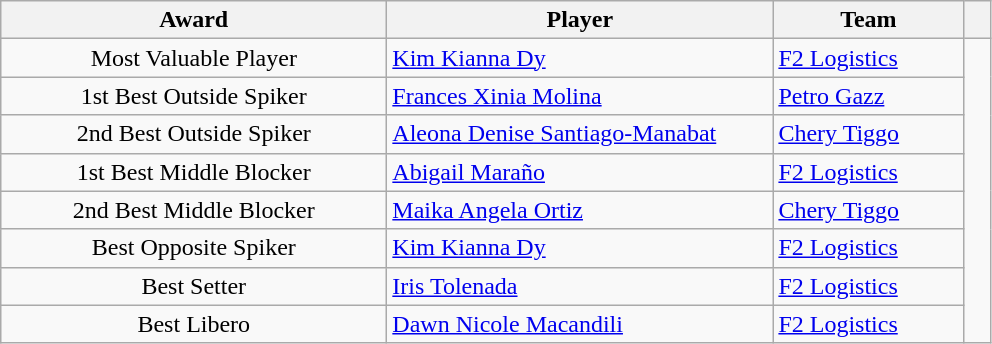<table class="wikitable">
<tr>
<th width=250>Award</th>
<th width=250>Player</th>
<th width=120>Team</th>
<th width=10></th>
</tr>
<tr>
<td style="text-align:center">Most Valuable Player</td>
<td><a href='#'>Kim Kianna Dy</a></td>
<td><a href='#'>F2 Logistics</a></td>
<td rowspan="8"></td>
</tr>
<tr>
<td style="text-align:center">1st Best Outside Spiker</td>
<td><a href='#'>Frances Xinia Molina</a></td>
<td><a href='#'>Petro Gazz</a></td>
</tr>
<tr>
<td style="text-align:center">2nd Best Outside Spiker</td>
<td><a href='#'>Aleona Denise Santiago-Manabat</a></td>
<td><a href='#'>Chery Tiggo</a></td>
</tr>
<tr>
<td style="text-align:center">1st Best Middle Blocker</td>
<td><a href='#'>Abigail Maraño</a></td>
<td><a href='#'>F2 Logistics</a></td>
</tr>
<tr>
<td style="text-align:center">2nd Best Middle Blocker</td>
<td><a href='#'>Maika Angela Ortiz</a></td>
<td><a href='#'>Chery Tiggo</a></td>
</tr>
<tr>
<td style="text-align:center">Best Opposite Spiker</td>
<td><a href='#'>Kim Kianna Dy</a></td>
<td><a href='#'>F2 Logistics</a></td>
</tr>
<tr>
<td style="text-align:center">Best Setter</td>
<td><a href='#'>Iris Tolenada</a></td>
<td><a href='#'>F2 Logistics</a></td>
</tr>
<tr>
<td style="text-align:center">Best Libero</td>
<td><a href='#'>Dawn Nicole Macandili</a></td>
<td><a href='#'>F2 Logistics</a></td>
</tr>
</table>
